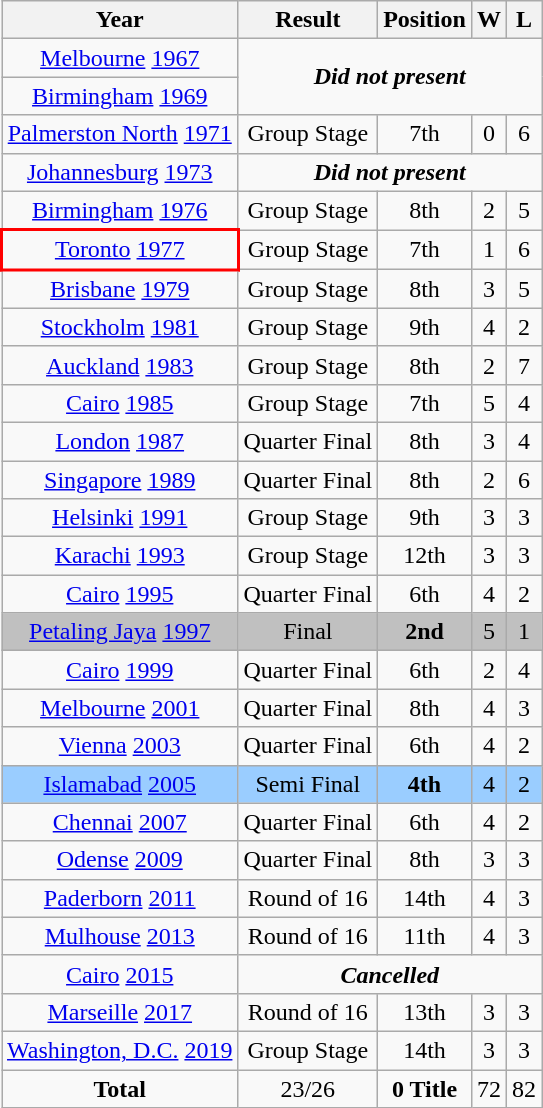<table class="wikitable" style="text-align: center;">
<tr>
<th>Year</th>
<th>Result</th>
<th>Position</th>
<th>W</th>
<th>L</th>
</tr>
<tr>
<td> <a href='#'>Melbourne</a> <a href='#'>1967</a></td>
<td rowspan="2" colspan="4" align="center"><strong><em>Did not present</em></strong></td>
</tr>
<tr>
<td> <a href='#'>Birmingham</a> <a href='#'>1969</a></td>
</tr>
<tr>
<td> <a href='#'>Palmerston North</a> <a href='#'>1971</a></td>
<td>Group Stage</td>
<td>7th</td>
<td>0</td>
<td>6</td>
</tr>
<tr>
<td> <a href='#'>Johannesburg</a> <a href='#'>1973</a></td>
<td rowspan="1" colspan="4" align="center"><strong><em>Did not present</em></strong></td>
</tr>
<tr>
<td> <a href='#'>Birmingham</a> <a href='#'>1976</a></td>
<td>Group Stage</td>
<td>8th</td>
<td>2</td>
<td>5</td>
</tr>
<tr>
<td style="border: 2px solid red"> <a href='#'>Toronto</a> <a href='#'>1977</a></td>
<td>Group Stage</td>
<td>7th</td>
<td>1</td>
<td>6</td>
</tr>
<tr>
<td> <a href='#'>Brisbane</a> <a href='#'>1979</a></td>
<td>Group Stage</td>
<td>8th</td>
<td>3</td>
<td>5</td>
</tr>
<tr>
<td> <a href='#'>Stockholm</a> <a href='#'>1981</a></td>
<td>Group Stage</td>
<td>9th</td>
<td>4</td>
<td>2</td>
</tr>
<tr>
<td> <a href='#'>Auckland</a> <a href='#'>1983</a></td>
<td>Group Stage</td>
<td>8th</td>
<td>2</td>
<td>7</td>
</tr>
<tr>
<td> <a href='#'>Cairo</a> <a href='#'>1985</a></td>
<td>Group Stage</td>
<td>7th</td>
<td>5</td>
<td>4</td>
</tr>
<tr>
<td> <a href='#'>London</a> <a href='#'>1987</a></td>
<td>Quarter Final</td>
<td>8th</td>
<td>3</td>
<td>4</td>
</tr>
<tr>
<td> <a href='#'>Singapore</a> <a href='#'>1989</a></td>
<td>Quarter Final</td>
<td>8th</td>
<td>2</td>
<td>6</td>
</tr>
<tr>
<td> <a href='#'>Helsinki</a> <a href='#'>1991</a></td>
<td>Group Stage</td>
<td>9th</td>
<td>3</td>
<td>3</td>
</tr>
<tr>
<td> <a href='#'>Karachi</a> <a href='#'>1993</a></td>
<td>Group Stage</td>
<td>12th</td>
<td>3</td>
<td>3</td>
</tr>
<tr>
<td> <a href='#'>Cairo</a> <a href='#'>1995</a></td>
<td>Quarter Final</td>
<td>6th</td>
<td>4</td>
<td>2</td>
</tr>
<tr style="background:silver;">
<td> <a href='#'>Petaling Jaya</a> <a href='#'>1997</a></td>
<td>Final</td>
<td><strong>2nd</strong></td>
<td>5</td>
<td>1</td>
</tr>
<tr>
<td> <a href='#'>Cairo</a> <a href='#'>1999</a></td>
<td>Quarter Final</td>
<td>6th</td>
<td>2</td>
<td>4</td>
</tr>
<tr>
<td> <a href='#'>Melbourne</a> <a href='#'>2001</a></td>
<td>Quarter Final</td>
<td>8th</td>
<td>4</td>
<td>3</td>
</tr>
<tr>
<td> <a href='#'>Vienna</a> <a href='#'>2003</a></td>
<td>Quarter Final</td>
<td>6th</td>
<td>4</td>
<td>2</td>
</tr>
<tr style="background:#9acdff;">
<td> <a href='#'>Islamabad</a> <a href='#'>2005</a></td>
<td>Semi Final</td>
<td><strong>4th</strong></td>
<td>4</td>
<td>2</td>
</tr>
<tr>
<td> <a href='#'>Chennai</a> <a href='#'>2007</a></td>
<td>Quarter Final</td>
<td>6th</td>
<td>4</td>
<td>2</td>
</tr>
<tr>
<td> <a href='#'>Odense</a> <a href='#'>2009</a></td>
<td>Quarter Final</td>
<td>8th</td>
<td>3</td>
<td>3</td>
</tr>
<tr>
<td> <a href='#'>Paderborn</a> <a href='#'>2011</a></td>
<td>Round of 16</td>
<td>14th</td>
<td>4</td>
<td>3</td>
</tr>
<tr>
<td> <a href='#'>Mulhouse</a> <a href='#'>2013</a></td>
<td>Round of 16</td>
<td>11th</td>
<td>4</td>
<td>3</td>
</tr>
<tr>
<td> <a href='#'>Cairo</a> <a href='#'>2015</a></td>
<td rowspan="1" colspan="4" align="center"><strong><em>Cancelled</em></strong></td>
</tr>
<tr>
<td> <a href='#'>Marseille</a> <a href='#'>2017</a></td>
<td>Round of 16</td>
<td>13th</td>
<td>3</td>
<td>3</td>
</tr>
<tr>
<td> <a href='#'>Washington, D.C.</a> <a href='#'>2019</a></td>
<td>Group Stage</td>
<td>14th</td>
<td>3</td>
<td>3</td>
</tr>
<tr>
<td><strong>Total</strong></td>
<td>23/26</td>
<td><strong>0 Title</strong></td>
<td>72</td>
<td>82</td>
</tr>
</table>
